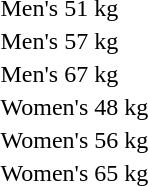<table>
<tr>
<td rowspan=2>Men's 51 kg</td>
<td rowspan=2></td>
<td rowspan=2></td>
<td></td>
</tr>
<tr>
<td></td>
</tr>
<tr>
<td rowspan=2>Men's 57 kg</td>
<td rowspan=2></td>
<td rowspan=2></td>
<td></td>
</tr>
<tr>
<td></td>
</tr>
<tr Toch Rachnan>
<td rowspan=2>Men's 67 kg</td>
<td rowspan=2></td>
<td rowspan=2></td>
<td></td>
</tr>
<tr>
<td></td>
</tr>
<tr>
<td rowspan=2>Women's 48 kg</td>
<td rowspan=2></td>
<td rowspan=2></td>
<td></td>
</tr>
<tr>
<td></td>
</tr>
<tr>
<td rowspan=2>Women's 56 kg</td>
<td rowspan=2></td>
<td rowspan=2></td>
<td></td>
</tr>
<tr>
<td></td>
</tr>
<tr>
<td>Women's 65 kg</td>
<td></td>
<td></td>
<td></td>
</tr>
</table>
